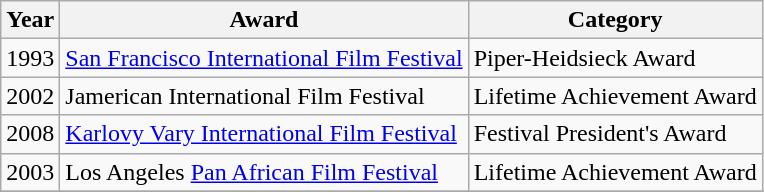<table class="wikitable unsortable">
<tr>
<th>Year</th>
<th>Award</th>
<th>Category</th>
</tr>
<tr>
<td>1993</td>
<td><a href='#'>San Francisco International Film Festival</a></td>
<td>Piper-Heidsieck Award</td>
</tr>
<tr>
<td>2002</td>
<td>Jamerican International Film Festival</td>
<td>Lifetime Achievement Award</td>
</tr>
<tr>
<td>2008</td>
<td><a href='#'>Karlovy Vary International Film Festival</a></td>
<td>Festival President's Award</td>
</tr>
<tr>
<td>2003</td>
<td>Los Angeles <a href='#'>Pan African Film Festival</a></td>
<td>Lifetime Achievement Award</td>
</tr>
<tr>
</tr>
</table>
